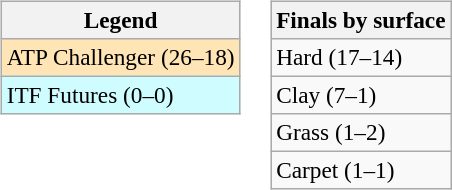<table>
<tr valign=top>
<td><br><table class=wikitable style=font-size:97%>
<tr>
<th>Legend</th>
</tr>
<tr bgcolor=moccasin>
<td>ATP Challenger (26–18)</td>
</tr>
<tr bgcolor=cffcff>
<td>ITF Futures (0–0)</td>
</tr>
</table>
</td>
<td><br><table class=wikitable style=font-size:97%>
<tr>
<th>Finals by surface</th>
</tr>
<tr>
<td>Hard (17–14)</td>
</tr>
<tr>
<td>Clay (7–1)</td>
</tr>
<tr>
<td>Grass (1–2)</td>
</tr>
<tr>
<td>Carpet (1–1)</td>
</tr>
</table>
</td>
</tr>
</table>
